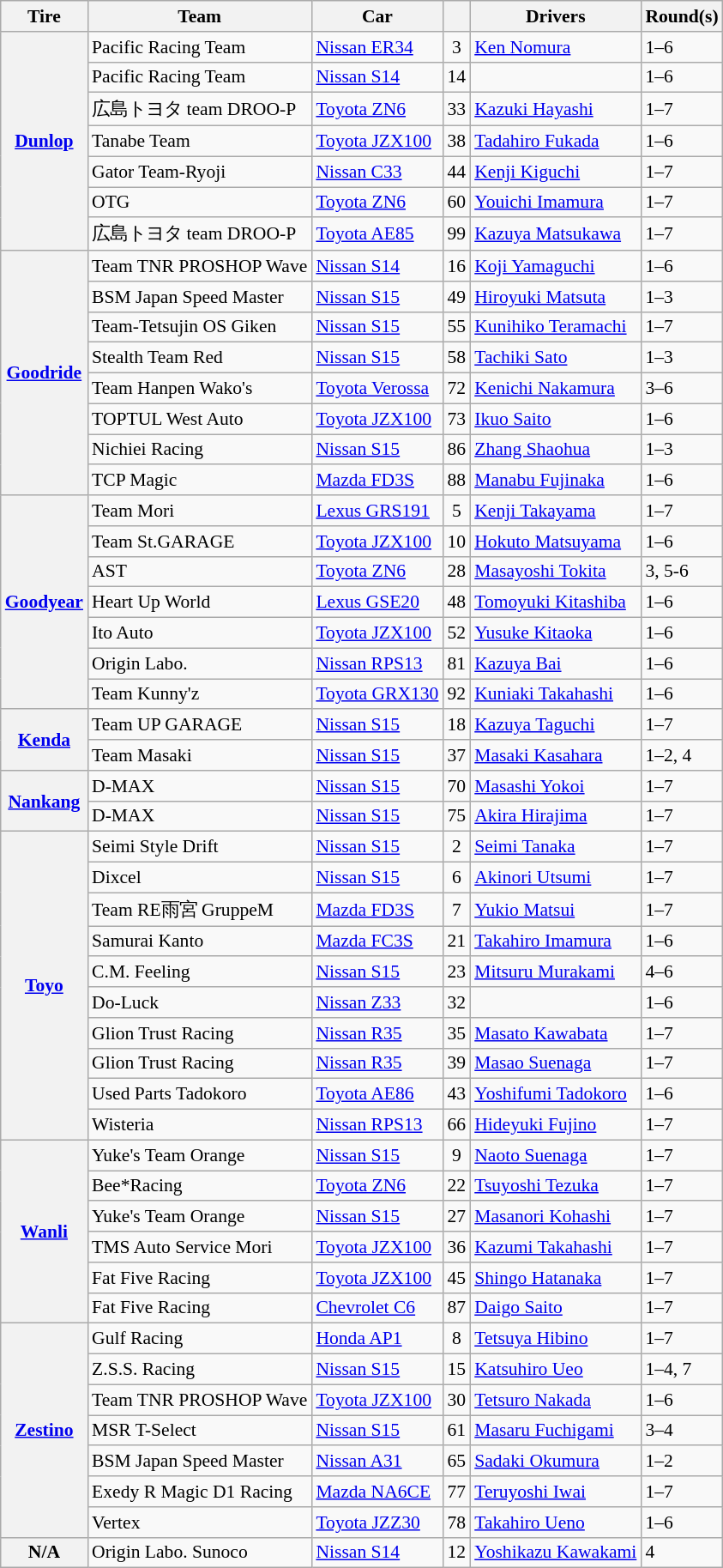<table class="wikitable" style="font-size: 90%">
<tr>
<th>Tire</th>
<th>Team</th>
<th>Car</th>
<th></th>
<th>Drivers</th>
<th>Round(s)</th>
</tr>
<tr>
<th rowspan=7><a href='#'>Dunlop</a></th>
<td>Pacific Racing Team</td>
<td><a href='#'>Nissan ER34</a></td>
<td align=center>3</td>
<td> <a href='#'>Ken Nomura</a></td>
<td>1–6</td>
</tr>
<tr>
<td>Pacific Racing Team</td>
<td><a href='#'>Nissan S14</a></td>
<td align=center>14</td>
<td> </td>
<td>1–6</td>
</tr>
<tr>
<td>広島トヨタ team DROO-P</td>
<td><a href='#'>Toyota ZN6</a></td>
<td align=center>33</td>
<td> <a href='#'>Kazuki Hayashi</a></td>
<td>1–7</td>
</tr>
<tr>
<td>Tanabe Team</td>
<td><a href='#'>Toyota JZX100</a></td>
<td align=center>38</td>
<td> <a href='#'>Tadahiro Fukada</a></td>
<td>1–6</td>
</tr>
<tr>
<td>Gator Team-Ryoji</td>
<td><a href='#'>Nissan C33</a></td>
<td align=center>44</td>
<td> <a href='#'>Kenji Kiguchi</a></td>
<td>1–7</td>
</tr>
<tr>
<td>OTG</td>
<td><a href='#'>Toyota ZN6</a></td>
<td align=center>60</td>
<td> <a href='#'>Youichi Imamura</a></td>
<td>1–7</td>
</tr>
<tr>
<td>広島トヨタ team DROO-P</td>
<td><a href='#'>Toyota AE85</a></td>
<td align=center>99</td>
<td> <a href='#'>Kazuya Matsukawa</a></td>
<td>1–7</td>
</tr>
<tr>
<th rowspan=8><a href='#'>Goodride</a></th>
<td>Team TNR PROSHOP Wave</td>
<td><a href='#'>Nissan S14</a></td>
<td align=center>16</td>
<td> <a href='#'>Koji Yamaguchi</a></td>
<td>1–6</td>
</tr>
<tr>
<td>BSM Japan Speed Master</td>
<td><a href='#'>Nissan S15</a></td>
<td align=center>49</td>
<td> <a href='#'>Hiroyuki Matsuta</a></td>
<td>1–3</td>
</tr>
<tr>
<td>Team-Tetsujin OS Giken</td>
<td><a href='#'>Nissan S15</a></td>
<td align=center>55</td>
<td> <a href='#'>Kunihiko Teramachi</a></td>
<td>1–7</td>
</tr>
<tr>
<td>Stealth Team Red</td>
<td><a href='#'>Nissan S15</a></td>
<td align=center>58</td>
<td> <a href='#'>Tachiki Sato</a></td>
<td>1–3</td>
</tr>
<tr>
<td>Team Hanpen Wako's</td>
<td><a href='#'>Toyota Verossa</a></td>
<td align=center>72</td>
<td> <a href='#'>Kenichi Nakamura</a></td>
<td>3–6</td>
</tr>
<tr>
<td>TOPTUL West Auto</td>
<td><a href='#'>Toyota JZX100</a></td>
<td align=center>73</td>
<td> <a href='#'>Ikuo Saito</a></td>
<td>1–6</td>
</tr>
<tr>
<td>Nichiei Racing</td>
<td><a href='#'>Nissan S15</a></td>
<td align=center>86</td>
<td> <a href='#'>Zhang Shaohua</a></td>
<td>1–3</td>
</tr>
<tr>
<td>TCP Magic</td>
<td><a href='#'>Mazda FD3S</a></td>
<td align=center>88</td>
<td> <a href='#'>Manabu Fujinaka</a></td>
<td>1–6</td>
</tr>
<tr>
<th rowspan=7><a href='#'>Goodyear</a></th>
<td>Team Mori</td>
<td><a href='#'>Lexus GRS191</a></td>
<td align=center>5</td>
<td> <a href='#'>Kenji Takayama</a></td>
<td>1–7</td>
</tr>
<tr>
<td>Team St.GARAGE</td>
<td><a href='#'>Toyota JZX100</a></td>
<td align=center>10</td>
<td> <a href='#'>Hokuto Matsuyama</a></td>
<td>1–6</td>
</tr>
<tr>
<td>AST</td>
<td><a href='#'>Toyota ZN6</a></td>
<td align=center>28</td>
<td> <a href='#'>Masayoshi Tokita</a></td>
<td>3, 5-6</td>
</tr>
<tr>
<td>Heart Up World</td>
<td><a href='#'>Lexus GSE20</a></td>
<td align=center>48</td>
<td> <a href='#'>Tomoyuki Kitashiba</a></td>
<td>1–6</td>
</tr>
<tr>
<td>Ito Auto</td>
<td><a href='#'>Toyota JZX100</a></td>
<td align=center>52</td>
<td> <a href='#'>Yusuke Kitaoka</a></td>
<td>1–6</td>
</tr>
<tr>
<td>Origin Labo.</td>
<td><a href='#'>Nissan RPS13</a></td>
<td align=center>81</td>
<td> <a href='#'>Kazuya Bai</a></td>
<td>1–6</td>
</tr>
<tr>
<td>Team Kunny'z</td>
<td><a href='#'>Toyota GRX130</a></td>
<td align=center>92</td>
<td> <a href='#'>Kuniaki Takahashi</a></td>
<td>1–6</td>
</tr>
<tr>
<th rowspan=2><a href='#'>Kenda</a></th>
<td>Team UP GARAGE</td>
<td><a href='#'>Nissan S15</a></td>
<td align=center>18</td>
<td> <a href='#'>Kazuya Taguchi</a></td>
<td>1–7</td>
</tr>
<tr>
<td>Team Masaki</td>
<td><a href='#'>Nissan S15</a></td>
<td align=center>37</td>
<td> <a href='#'>Masaki Kasahara</a></td>
<td>1–2, 4</td>
</tr>
<tr>
<th rowspan=2><a href='#'>Nankang</a></th>
<td>D-MAX</td>
<td><a href='#'>Nissan S15</a></td>
<td align=center>70</td>
<td> <a href='#'>Masashi Yokoi</a></td>
<td>1–7</td>
</tr>
<tr>
<td>D-MAX</td>
<td><a href='#'>Nissan S15</a></td>
<td align=center>75</td>
<td> <a href='#'>Akira Hirajima</a></td>
<td>1–7</td>
</tr>
<tr>
<th rowspan=10><a href='#'>Toyo</a></th>
<td>Seimi Style Drift</td>
<td><a href='#'>Nissan S15</a></td>
<td align=center>2</td>
<td> <a href='#'>Seimi Tanaka</a></td>
<td>1–7</td>
</tr>
<tr>
<td>Dixcel</td>
<td><a href='#'>Nissan S15</a></td>
<td align=center>6</td>
<td> <a href='#'>Akinori Utsumi</a></td>
<td>1–7</td>
</tr>
<tr>
<td>Team RE雨宮 GruppeM</td>
<td><a href='#'>Mazda FD3S</a></td>
<td align=center>7</td>
<td> <a href='#'>Yukio Matsui</a></td>
<td>1–7</td>
</tr>
<tr>
<td>Samurai Kanto</td>
<td><a href='#'>Mazda FC3S</a></td>
<td align=center>21</td>
<td> <a href='#'>Takahiro Imamura</a></td>
<td>1–6</td>
</tr>
<tr>
<td>C.M. Feeling</td>
<td><a href='#'>Nissan S15</a></td>
<td align=center>23</td>
<td> <a href='#'>Mitsuru Murakami</a></td>
<td>4–6</td>
</tr>
<tr>
<td>Do-Luck</td>
<td><a href='#'>Nissan Z33</a></td>
<td align=center>32</td>
<td> </td>
<td>1–6</td>
</tr>
<tr>
<td>Glion Trust Racing</td>
<td><a href='#'>Nissan R35</a></td>
<td align=center>35</td>
<td> <a href='#'>Masato Kawabata</a></td>
<td>1–7</td>
</tr>
<tr>
<td>Glion Trust Racing</td>
<td><a href='#'>Nissan R35</a></td>
<td align=center>39</td>
<td> <a href='#'>Masao Suenaga</a></td>
<td>1–7</td>
</tr>
<tr>
<td>Used Parts Tadokoro</td>
<td><a href='#'>Toyota AE86</a></td>
<td align=center>43</td>
<td> <a href='#'>Yoshifumi Tadokoro</a></td>
<td>1–6</td>
</tr>
<tr>
<td>Wisteria</td>
<td><a href='#'>Nissan RPS13</a></td>
<td align=center>66</td>
<td> <a href='#'>Hideyuki Fujino</a></td>
<td>1–7</td>
</tr>
<tr>
<th rowspan=6><a href='#'>Wanli</a></th>
<td>Yuke's Team Orange</td>
<td><a href='#'>Nissan S15</a></td>
<td align=center>9</td>
<td> <a href='#'>Naoto Suenaga</a></td>
<td>1–7</td>
</tr>
<tr>
<td>Bee*Racing</td>
<td><a href='#'>Toyota ZN6</a></td>
<td align=center>22</td>
<td> <a href='#'>Tsuyoshi Tezuka</a></td>
<td>1–7</td>
</tr>
<tr>
<td>Yuke's Team Orange</td>
<td><a href='#'>Nissan S15</a></td>
<td align=center>27</td>
<td> <a href='#'>Masanori Kohashi</a></td>
<td>1–7</td>
</tr>
<tr>
<td>TMS Auto Service Mori</td>
<td><a href='#'>Toyota JZX100</a></td>
<td align=center>36</td>
<td> <a href='#'>Kazumi Takahashi</a></td>
<td>1–7</td>
</tr>
<tr>
<td>Fat Five Racing</td>
<td><a href='#'>Toyota JZX100</a></td>
<td align=center>45</td>
<td> <a href='#'>Shingo Hatanaka</a></td>
<td>1–7</td>
</tr>
<tr>
<td>Fat Five Racing</td>
<td><a href='#'>Chevrolet C6</a></td>
<td align=center>87</td>
<td> <a href='#'>Daigo Saito</a></td>
<td>1–7</td>
</tr>
<tr>
<th rowspan=7><a href='#'>Zestino</a></th>
<td>Gulf Racing</td>
<td><a href='#'>Honda AP1</a></td>
<td align=center>8</td>
<td> <a href='#'>Tetsuya Hibino</a></td>
<td>1–7</td>
</tr>
<tr>
<td>Z.S.S. Racing</td>
<td><a href='#'>Nissan S15</a></td>
<td align=center>15</td>
<td> <a href='#'>Katsuhiro Ueo</a></td>
<td>1–4, 7</td>
</tr>
<tr>
<td>Team TNR PROSHOP Wave</td>
<td><a href='#'>Toyota JZX100</a></td>
<td align=center>30</td>
<td> <a href='#'>Tetsuro Nakada</a></td>
<td>1–6</td>
</tr>
<tr>
<td>MSR T-Select</td>
<td><a href='#'>Nissan S15</a></td>
<td align=center>61</td>
<td> <a href='#'>Masaru Fuchigami</a></td>
<td>3–4</td>
</tr>
<tr>
<td>BSM Japan Speed Master</td>
<td><a href='#'>Nissan A31</a></td>
<td align=center>65</td>
<td> <a href='#'>Sadaki Okumura</a></td>
<td>1–2</td>
</tr>
<tr>
<td>Exedy R Magic D1 Racing</td>
<td><a href='#'>Mazda NA6CE</a></td>
<td align=center>77</td>
<td> <a href='#'>Teruyoshi Iwai</a></td>
<td>1–7</td>
</tr>
<tr>
<td>Vertex</td>
<td><a href='#'>Toyota JZZ30</a></td>
<td align=center>78</td>
<td> <a href='#'>Takahiro Ueno</a></td>
<td>1–6</td>
</tr>
<tr>
<th rowspan=1>N/A</th>
<td>Origin Labo. Sunoco</td>
<td><a href='#'>Nissan S14</a></td>
<td align=center>12</td>
<td> <a href='#'>Yoshikazu Kawakami</a></td>
<td>4</td>
</tr>
</table>
